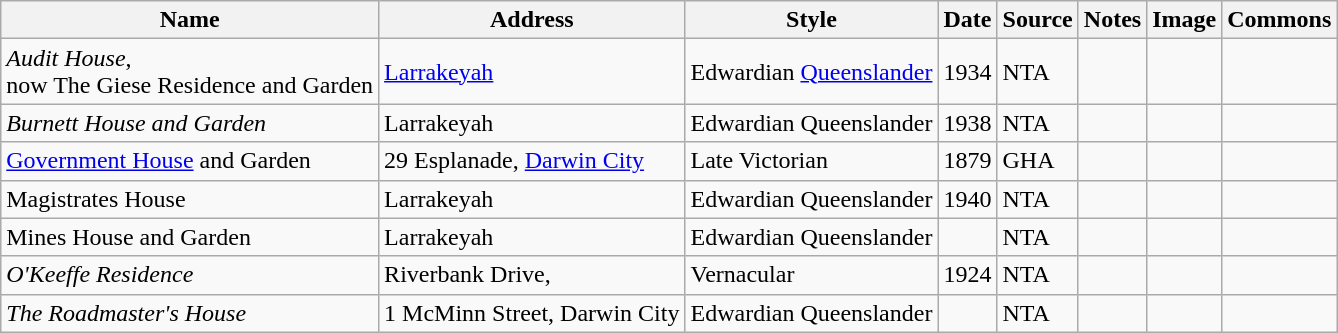<table class="wikitable sortable">
<tr>
<th>Name</th>
<th>Address</th>
<th>Style</th>
<th>Date</th>
<th>Source</th>
<th>Notes</th>
<th>Image</th>
<th>Commons</th>
</tr>
<tr>
<td><em>Audit House</em>,<br>now The Giese Residence and Garden</td>
<td><a href='#'>Larrakeyah</a></td>
<td>Edwardian <a href='#'>Queenslander</a></td>
<td>1934</td>
<td>NTA</td>
<td></td>
<td></td>
<td></td>
</tr>
<tr>
<td><em>Burnett House and Garden</em></td>
<td>Larrakeyah</td>
<td>Edwardian Queenslander</td>
<td>1938</td>
<td>NTA</td>
<td></td>
<td></td>
<td></td>
</tr>
<tr>
<td><a href='#'>Government House</a> and Garden</td>
<td>29 Esplanade, <a href='#'>Darwin City</a></td>
<td>Late Victorian</td>
<td>1879</td>
<td>GHA</td>
<td></td>
<td></td>
<td></td>
</tr>
<tr>
<td>Magistrates House</td>
<td>Larrakeyah</td>
<td>Edwardian Queenslander</td>
<td>1940</td>
<td>NTA</td>
<td></td>
<td></td>
<td></td>
</tr>
<tr>
<td>Mines House and Garden</td>
<td>Larrakeyah</td>
<td>Edwardian Queenslander</td>
<td></td>
<td>NTA</td>
<td></td>
<td></td>
<td></td>
</tr>
<tr>
<td><em>O'Keeffe Residence</em></td>
<td>Riverbank Drive, </td>
<td>Vernacular</td>
<td>1924</td>
<td>NTA</td>
<td></td>
<td></td>
<td></td>
</tr>
<tr>
<td><em>The Roadmaster's House</em></td>
<td>1 McMinn Street, Darwin City</td>
<td>Edwardian Queenslander</td>
<td></td>
<td>NTA</td>
<td></td>
<td></td>
<td></td>
</tr>
</table>
